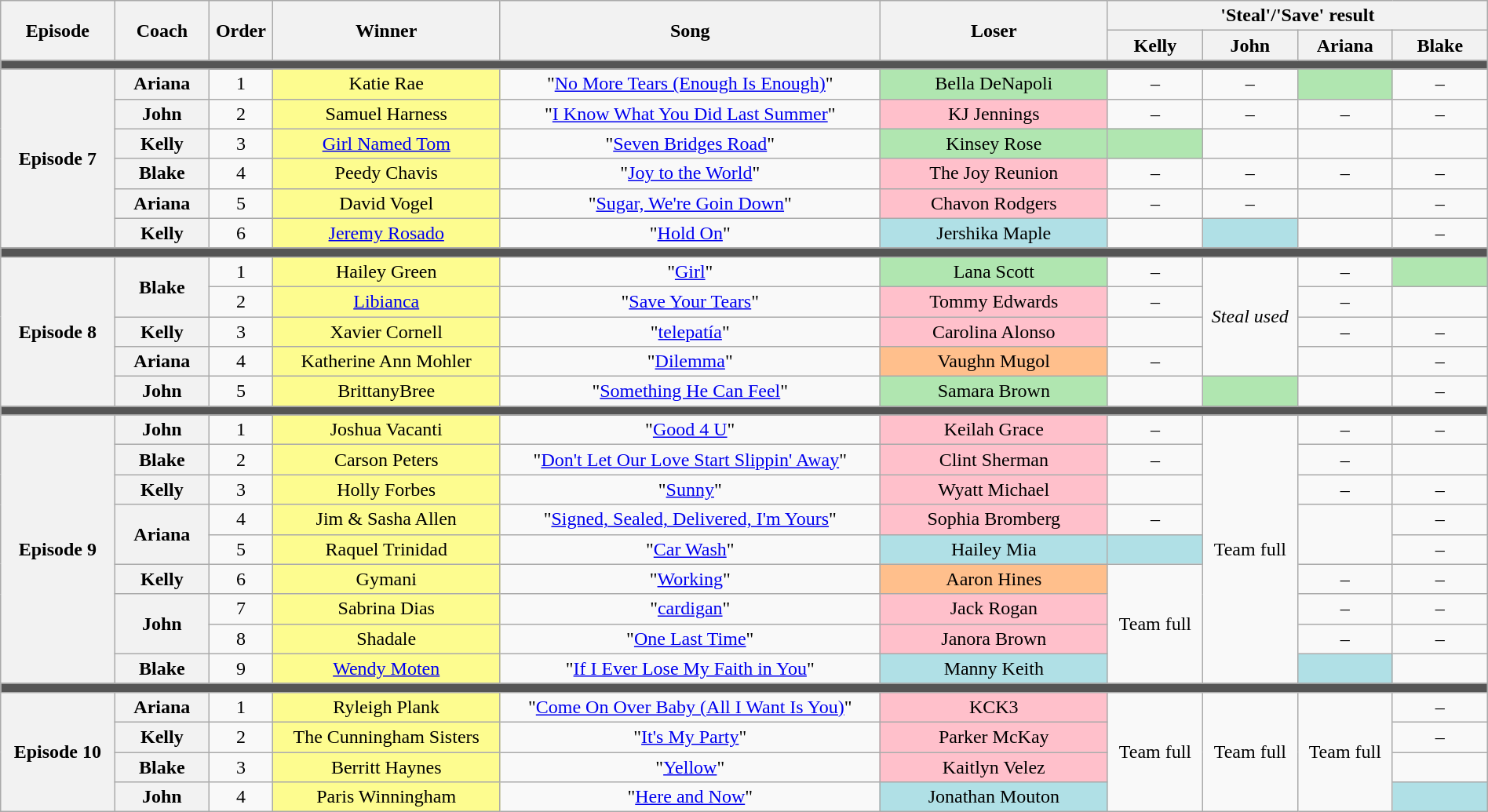<table class="wikitable" style="text-align: center; width:100%">
<tr>
<th rowspan="2" style="width:06%">Episode</th>
<th rowspan="2" style="width:05%">Coach</th>
<th rowspan="2" style="width:01%">Order</th>
<th rowspan="2" style="width:12%">Winner</th>
<th rowspan="2" style="width:20%">Song</th>
<th rowspan="2" style="width:12%">Loser</th>
<th colspan="4" style="width:00%">'Steal'/'Save' result</th>
</tr>
<tr>
<th style="width:05%">Kelly</th>
<th style="width:05%">John</th>
<th style="width:05%">Ariana</th>
<th style="width:05%">Blake</th>
</tr>
<tr>
<td colspan="10" style="background:#555"></td>
</tr>
<tr>
<th rowspan="6">Episode 7<br></th>
<th>Ariana</th>
<td>1</td>
<td style="background:#FDFC8F">Katie Rae</td>
<td>"<a href='#'>No More Tears (Enough Is Enough)</a>"</td>
<td style="background:#b0e6b0">Bella DeNapoli</td>
<td>–</td>
<td>–</td>
<td style="background:#b0e6b0"><em></em></td>
<td>–</td>
</tr>
<tr>
<th>John</th>
<td>2</td>
<td style="background:#FDFC8F">Samuel Harness</td>
<td>"<a href='#'>I Know What You Did Last Summer</a>"</td>
<td style="background:pink">KJ Jennings</td>
<td>–</td>
<td>–</td>
<td>–</td>
<td>–</td>
</tr>
<tr>
<th>Kelly</th>
<td>3</td>
<td style="background:#FDFC8F"><a href='#'>Girl Named Tom</a></td>
<td>"<a href='#'>Seven Bridges Road</a>"</td>
<td style="background:#b0e6b0">Kinsey Rose</td>
<td style="background:#b0e6b0"><em></em></td>
<td><em></em></td>
<td><em></em></td>
<td><em></em></td>
</tr>
<tr>
<th>Blake</th>
<td>4</td>
<td style="background:#FDFC8F">Peedy Chavis</td>
<td>"<a href='#'>Joy to the World</a>"</td>
<td style="background:pink">The Joy Reunion</td>
<td>–</td>
<td>–</td>
<td>–</td>
<td>–</td>
</tr>
<tr>
<th>Ariana</th>
<td>5</td>
<td style="background:#FDFC8F">David Vogel</td>
<td>"<a href='#'>Sugar, We're Goin Down</a>"</td>
<td style="background:pink">Chavon Rodgers</td>
<td>–</td>
<td>–</td>
<td></td>
<td>–</td>
</tr>
<tr>
<th>Kelly</th>
<td>6</td>
<td style="background:#FDFC8F"><a href='#'>Jeremy Rosado</a></td>
<td>"<a href='#'>Hold On</a>"</td>
<td style="background:#b0e0e6">Jershika Maple</td>
<td></td>
<td style="background:#b0e0e6"><em></em></td>
<td><em></em></td>
<td>–</td>
</tr>
<tr>
<td colspan="10" style="background:#555"></td>
</tr>
<tr>
<th rowspan="5">Episode 8<br></th>
<th rowspan="2">Blake</th>
<td>1</td>
<td style="background:#fdfc8f">Hailey Green</td>
<td>"<a href='#'>Girl</a>"</td>
<td style="background:#b0e6b0">Lana Scott</td>
<td>–</td>
<td rowspan="4"><em>Steal used</em></td>
<td>–</td>
<td style="background:#b0e6b0"><em></em></td>
</tr>
<tr>
<td>2</td>
<td style="background:#fdfc8f"><a href='#'>Libianca</a></td>
<td>"<a href='#'>Save Your Tears</a>"</td>
<td style="background:pink">Tommy Edwards</td>
<td>–</td>
<td>–</td>
<td></td>
</tr>
<tr>
<th>Kelly</th>
<td>3</td>
<td style="background:#FDFC8F">Xavier Cornell</td>
<td>"<a href='#'>telepatía</a>"</td>
<td style="background:pink">Carolina Alonso</td>
<td></td>
<td>–</td>
<td>–</td>
</tr>
<tr>
<th>Ariana</th>
<td>4</td>
<td style="background:#FDFC8F">Katherine Ann Mohler</td>
<td>"<a href='#'>Dilemma</a>"</td>
<td style="background:#FFBF8C">Vaughn Mugol</td>
<td>–</td>
<td></td>
<td>–</td>
</tr>
<tr>
<th>John</th>
<td>5</td>
<td style="background:#FDFC8F">BrittanyBree</td>
<td>"<a href='#'>Something He Can Feel</a>"</td>
<td style="background:#b0e6b0">Samara Brown</td>
<td><em></em></td>
<td style="background:#b0e6b0"><em></em></td>
<td><em></em></td>
<td>–</td>
</tr>
<tr>
<td colspan="10" style="background:#555"></td>
</tr>
<tr>
<th rowspan="9">Episode 9<br></th>
<th>John</th>
<td>1</td>
<td style="background:#fdfc8f">Joshua Vacanti</td>
<td>"<a href='#'>Good 4 U</a>"</td>
<td style="background:pink">Keilah Grace</td>
<td>–</td>
<td rowspan="9">Team full</td>
<td>–</td>
<td>–</td>
</tr>
<tr>
<th>Blake</th>
<td>2</td>
<td style="background:#fdfc8f">Carson Peters</td>
<td>"<a href='#'>Don't Let Our Love Start Slippin' Away</a>"</td>
<td style="background:pink">Clint Sherman</td>
<td>–</td>
<td>–</td>
<td></td>
</tr>
<tr>
<th>Kelly</th>
<td>3</td>
<td style="background:#fdfc8f">Holly Forbes</td>
<td>"<a href='#'>Sunny</a>"</td>
<td style="background:pink">Wyatt Michael</td>
<td></td>
<td>–</td>
<td>–</td>
</tr>
<tr>
<th rowspan="2">Ariana</th>
<td>4</td>
<td style="background:#FDFC8F">Jim & Sasha Allen</td>
<td>"<a href='#'>Signed, Sealed, Delivered, I'm Yours</a>"</td>
<td style="background:pink">Sophia Bromberg</td>
<td>–</td>
<td rowspan="2"></td>
<td>–</td>
</tr>
<tr>
<td>5</td>
<td style="background:#FDFC8F">Raquel Trinidad</td>
<td>"<a href='#'>Car Wash</a>"</td>
<td style="background:#b0e0e6">Hailey Mia</td>
<td style="background:#b0e0e6"><em></em></td>
<td>–</td>
</tr>
<tr>
<th>Kelly</th>
<td>6</td>
<td style="background:#fdfc8f">Gymani</td>
<td>"<a href='#'>Working</a>"</td>
<td style="background:#FFBF8C">Aaron Hines</td>
<td rowspan="4">Team full</td>
<td>–</td>
<td>–</td>
</tr>
<tr>
<th rowspan="2">John</th>
<td>7</td>
<td style="background:#fdfc8f">Sabrina Dias</td>
<td>"<a href='#'>cardigan</a>"</td>
<td style="background:pink">Jack Rogan</td>
<td>–</td>
<td>–</td>
</tr>
<tr>
<td>8</td>
<td style="background:#fdfc8f">Shadale</td>
<td>"<a href='#'>One Last Time</a>"</td>
<td style="background:pink">Janora Brown</td>
<td>–</td>
<td>–</td>
</tr>
<tr>
<th>Blake</th>
<td>9</td>
<td style="background:#fdfc8f"><a href='#'>Wendy Moten</a></td>
<td>"<a href='#'>If I Ever Lose My Faith in You</a>"</td>
<td style="background:#b0e0e6">Manny Keith</td>
<td style="background:#b0e0e6"><em></em></td>
<td></td>
</tr>
<tr>
<td colspan="10" style="background:#555"></td>
</tr>
<tr>
<th rowspan="9">Episode 10<br></th>
<th>Ariana</th>
<td>1</td>
<td style="background:#fdfc8f">Ryleigh Plank</td>
<td>"<a href='#'>Come On Over Baby (All I Want Is You)</a>"</td>
<td style="background:pink">KCK3</td>
<td rowspan="4">Team full</td>
<td rowspan="4">Team full</td>
<td rowspan="4">Team full</td>
<td>–</td>
</tr>
<tr>
<th>Kelly</th>
<td>2</td>
<td style="background:#fdfc8f">The Cunningham Sisters</td>
<td>"<a href='#'>It's My Party</a>"</td>
<td style="background:pink">Parker McKay</td>
<td>–</td>
</tr>
<tr>
<th>Blake</th>
<td>3</td>
<td style="background:#fdfc8f">Berritt Haynes</td>
<td>"<a href='#'>Yellow</a>"</td>
<td style="background:pink">Kaitlyn Velez</td>
<td></td>
</tr>
<tr>
<th>John</th>
<td>4</td>
<td style="background:#fdfc8f">Paris Winningham</td>
<td>"<a href='#'>Here and Now</a>"</td>
<td style="background:#b0e0e6">Jonathan Mouton</td>
<td style="background:#b0e0e6"><em></em></td>
</tr>
</table>
